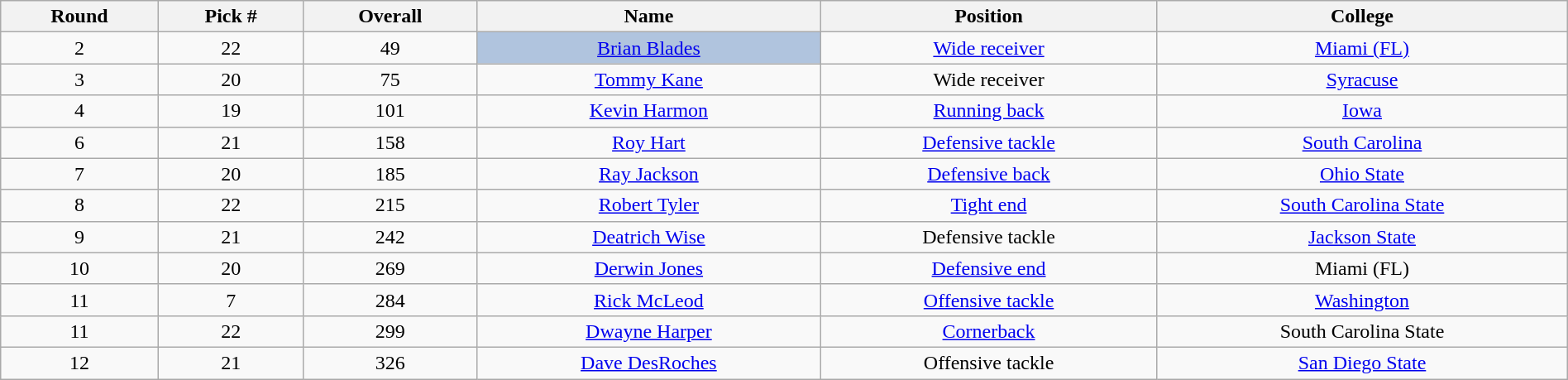<table class="wikitable sortable sortable" style="width: 100%; text-align:center">
<tr>
<th>Round</th>
<th>Pick #</th>
<th>Overall</th>
<th>Name</th>
<th>Position</th>
<th>College</th>
</tr>
<tr>
<td>2</td>
<td>22</td>
<td>49</td>
<td bgcolor=lightsteelblue><a href='#'>Brian Blades</a></td>
<td><a href='#'>Wide receiver</a></td>
<td><a href='#'>Miami (FL)</a></td>
</tr>
<tr>
<td>3</td>
<td>20</td>
<td>75</td>
<td><a href='#'>Tommy Kane</a></td>
<td>Wide receiver</td>
<td><a href='#'>Syracuse</a></td>
</tr>
<tr>
<td>4</td>
<td>19</td>
<td>101</td>
<td><a href='#'>Kevin Harmon</a></td>
<td><a href='#'>Running back</a></td>
<td><a href='#'>Iowa</a></td>
</tr>
<tr>
<td>6</td>
<td>21</td>
<td>158</td>
<td><a href='#'>Roy Hart</a></td>
<td><a href='#'>Defensive tackle</a></td>
<td><a href='#'>South Carolina</a></td>
</tr>
<tr>
<td>7</td>
<td>20</td>
<td>185</td>
<td><a href='#'>Ray Jackson</a></td>
<td><a href='#'>Defensive back</a></td>
<td><a href='#'>Ohio State</a></td>
</tr>
<tr>
<td>8</td>
<td>22</td>
<td>215</td>
<td><a href='#'>Robert Tyler</a></td>
<td><a href='#'>Tight end</a></td>
<td><a href='#'>South Carolina State</a></td>
</tr>
<tr>
<td>9</td>
<td>21</td>
<td>242</td>
<td><a href='#'>Deatrich Wise</a></td>
<td>Defensive tackle</td>
<td><a href='#'>Jackson State</a></td>
</tr>
<tr>
<td>10</td>
<td>20</td>
<td>269</td>
<td><a href='#'>Derwin Jones</a></td>
<td><a href='#'>Defensive end</a></td>
<td>Miami (FL)</td>
</tr>
<tr>
<td>11</td>
<td>7</td>
<td>284</td>
<td><a href='#'>Rick McLeod</a></td>
<td><a href='#'>Offensive tackle</a></td>
<td><a href='#'>Washington</a></td>
</tr>
<tr>
<td>11</td>
<td>22</td>
<td>299</td>
<td><a href='#'>Dwayne Harper</a></td>
<td><a href='#'>Cornerback</a></td>
<td>South Carolina State</td>
</tr>
<tr>
<td>12</td>
<td>21</td>
<td>326</td>
<td><a href='#'>Dave DesRoches</a></td>
<td>Offensive tackle</td>
<td><a href='#'>San Diego State</a></td>
</tr>
</table>
